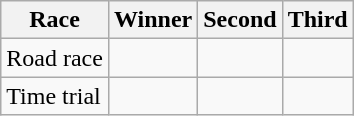<table class="wikitable">
<tr>
<th>Race</th>
<th>Winner</th>
<th>Second</th>
<th>Third</th>
</tr>
<tr>
<td>Road race</td>
<td></td>
<td></td>
<td></td>
</tr>
<tr>
<td>Time trial</td>
<td></td>
<td></td>
<td></td>
</tr>
</table>
